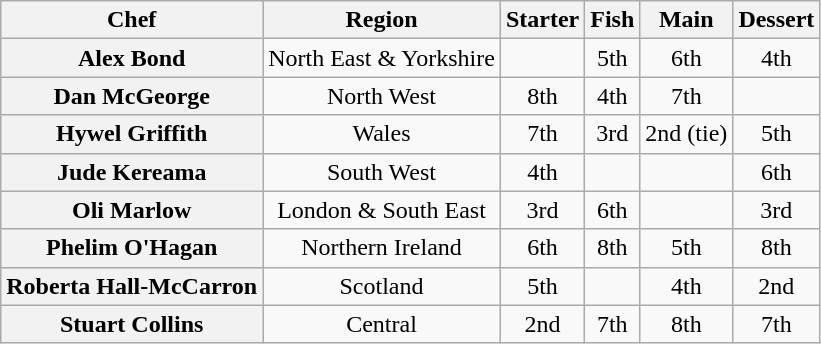<table class="wikitable sortable" style="text-align:center;">
<tr>
<th scope="col">Chef</th>
<th scope="col">Region</th>
<th scope="col">Starter</th>
<th scope="col">Fish</th>
<th scope="col">Main</th>
<th scope="col">Dessert</th>
</tr>
<tr>
<th scope="row">Alex Bond</th>
<td>North East & Yorkshire</td>
<td></td>
<td>5th</td>
<td>6th</td>
<td>4th</td>
</tr>
<tr>
<th scope="row">Dan McGeorge</th>
<td>North West</td>
<td>8th</td>
<td>4th</td>
<td>7th</td>
<td></td>
</tr>
<tr>
<th scope="row">Hywel Griffith</th>
<td>Wales</td>
<td>7th</td>
<td>3rd</td>
<td>2nd (tie)</td>
<td>5th</td>
</tr>
<tr>
<th scope="row">Jude Kereama</th>
<td>South West</td>
<td>4th</td>
<td></td>
<td></td>
<td>6th</td>
</tr>
<tr>
<th scope="row">Oli Marlow</th>
<td>London & South East</td>
<td>3rd</td>
<td>6th</td>
<td></td>
<td>3rd</td>
</tr>
<tr>
<th scope="row">Phelim O'Hagan</th>
<td>Northern Ireland</td>
<td>6th</td>
<td>8th</td>
<td>5th</td>
<td>8th</td>
</tr>
<tr>
<th scope="row">Roberta Hall-McCarron</th>
<td>Scotland</td>
<td>5th</td>
<td></td>
<td>4th</td>
<td>2nd</td>
</tr>
<tr>
<th scope="row">Stuart Collins</th>
<td>Central</td>
<td>2nd</td>
<td>7th</td>
<td>8th</td>
<td>7th</td>
</tr>
</table>
